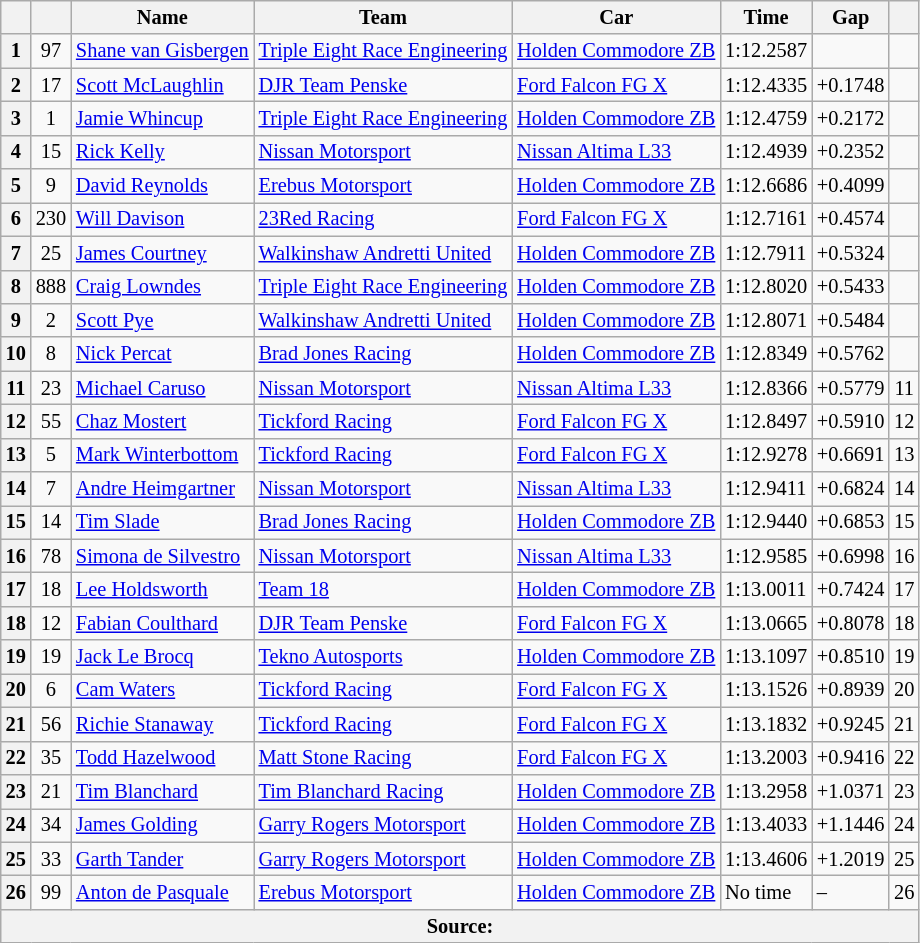<table class="wikitable" style="font-size: 85%">
<tr>
<th></th>
<th></th>
<th>Name</th>
<th>Team</th>
<th>Car</th>
<th>Time</th>
<th>Gap</th>
<th></th>
</tr>
<tr>
<th>1</th>
<td align="center">97</td>
<td> <a href='#'>Shane van Gisbergen</a></td>
<td><a href='#'>Triple Eight Race Engineering</a></td>
<td><a href='#'>Holden Commodore ZB</a></td>
<td>1:12.2587</td>
<td></td>
<td align="center"></td>
</tr>
<tr>
<th>2</th>
<td align="center">17</td>
<td> <a href='#'>Scott McLaughlin</a></td>
<td><a href='#'>DJR Team Penske</a></td>
<td><a href='#'>Ford Falcon FG X</a></td>
<td>1:12.4335</td>
<td>+0.1748</td>
<td align="center"></td>
</tr>
<tr>
<th>3</th>
<td align="center">1</td>
<td> <a href='#'>Jamie Whincup</a></td>
<td><a href='#'>Triple Eight Race Engineering</a></td>
<td><a href='#'>Holden Commodore ZB</a></td>
<td>1:12.4759</td>
<td>+0.2172</td>
<td align="center"></td>
</tr>
<tr>
<th>4</th>
<td align="center">15</td>
<td> <a href='#'>Rick Kelly</a></td>
<td><a href='#'>Nissan Motorsport</a></td>
<td><a href='#'>Nissan Altima L33</a></td>
<td>1:12.4939</td>
<td>+0.2352</td>
<td align="center"></td>
</tr>
<tr>
<th>5</th>
<td align="center">9</td>
<td> <a href='#'>David Reynolds</a></td>
<td><a href='#'>Erebus Motorsport</a></td>
<td><a href='#'>Holden Commodore ZB</a></td>
<td>1:12.6686</td>
<td>+0.4099</td>
<td align="center"></td>
</tr>
<tr>
<th>6</th>
<td align="center">230</td>
<td> <a href='#'>Will Davison</a></td>
<td><a href='#'>23Red Racing</a></td>
<td><a href='#'>Ford Falcon FG X</a></td>
<td>1:12.7161</td>
<td>+0.4574</td>
<td align="center"></td>
</tr>
<tr>
<th>7</th>
<td align="center">25</td>
<td> <a href='#'>James Courtney</a></td>
<td><a href='#'>Walkinshaw Andretti United</a></td>
<td><a href='#'>Holden Commodore ZB</a></td>
<td>1:12.7911</td>
<td>+0.5324</td>
<td align="center"></td>
</tr>
<tr>
<th>8</th>
<td align="center">888</td>
<td> <a href='#'>Craig Lowndes</a></td>
<td><a href='#'>Triple Eight Race Engineering</a></td>
<td><a href='#'>Holden Commodore ZB</a></td>
<td>1:12.8020</td>
<td>+0.5433</td>
<td align="center"></td>
</tr>
<tr>
<th>9</th>
<td align="center">2</td>
<td> <a href='#'>Scott Pye</a></td>
<td><a href='#'>Walkinshaw Andretti United</a></td>
<td><a href='#'>Holden Commodore ZB</a></td>
<td>1:12.8071</td>
<td>+0.5484</td>
<td align="center"></td>
</tr>
<tr>
<th>10</th>
<td align="center">8</td>
<td> <a href='#'>Nick Percat</a></td>
<td><a href='#'>Brad Jones Racing</a></td>
<td><a href='#'>Holden Commodore ZB</a></td>
<td>1:12.8349</td>
<td>+0.5762</td>
<td align="center"></td>
</tr>
<tr>
<th>11</th>
<td align="center">23</td>
<td> <a href='#'>Michael Caruso</a></td>
<td><a href='#'>Nissan Motorsport</a></td>
<td><a href='#'>Nissan Altima L33</a></td>
<td>1:12.8366</td>
<td>+0.5779</td>
<td align="center">11</td>
</tr>
<tr>
<th>12</th>
<td align="center">55</td>
<td> <a href='#'>Chaz Mostert</a></td>
<td><a href='#'>Tickford Racing</a></td>
<td><a href='#'>Ford Falcon FG X</a></td>
<td>1:12.8497</td>
<td>+0.5910</td>
<td align="center">12</td>
</tr>
<tr>
<th>13</th>
<td align="center">5</td>
<td> <a href='#'>Mark Winterbottom</a></td>
<td><a href='#'>Tickford Racing</a></td>
<td><a href='#'>Ford Falcon FG X</a></td>
<td>1:12.9278</td>
<td>+0.6691</td>
<td align="center">13</td>
</tr>
<tr>
<th>14</th>
<td align="center">7</td>
<td> <a href='#'>Andre Heimgartner</a></td>
<td><a href='#'>Nissan Motorsport</a></td>
<td><a href='#'>Nissan Altima L33</a></td>
<td>1:12.9411</td>
<td>+0.6824</td>
<td align="center">14</td>
</tr>
<tr>
<th>15</th>
<td align="center">14</td>
<td> <a href='#'>Tim Slade</a></td>
<td><a href='#'>Brad Jones Racing</a></td>
<td><a href='#'>Holden Commodore ZB</a></td>
<td>1:12.9440</td>
<td>+0.6853</td>
<td align="center">15</td>
</tr>
<tr>
<th>16</th>
<td align="center">78</td>
<td> <a href='#'>Simona de Silvestro</a></td>
<td><a href='#'>Nissan Motorsport</a></td>
<td><a href='#'>Nissan Altima L33</a></td>
<td>1:12.9585</td>
<td>+0.6998</td>
<td align="center">16</td>
</tr>
<tr>
<th>17</th>
<td align="center">18</td>
<td> <a href='#'>Lee Holdsworth</a></td>
<td><a href='#'>Team 18</a></td>
<td><a href='#'>Holden Commodore ZB</a></td>
<td>1:13.0011</td>
<td>+0.7424</td>
<td align="center">17</td>
</tr>
<tr>
<th>18</th>
<td align="center">12</td>
<td> <a href='#'>Fabian Coulthard</a></td>
<td><a href='#'>DJR Team Penske</a></td>
<td><a href='#'>Ford Falcon FG X</a></td>
<td>1:13.0665</td>
<td>+0.8078</td>
<td align="center">18</td>
</tr>
<tr>
<th>19</th>
<td align="center">19</td>
<td> <a href='#'>Jack Le Brocq</a></td>
<td><a href='#'>Tekno Autosports</a></td>
<td><a href='#'>Holden Commodore ZB</a></td>
<td>1:13.1097</td>
<td>+0.8510</td>
<td align="center">19</td>
</tr>
<tr>
<th>20</th>
<td align="center">6</td>
<td> <a href='#'>Cam Waters</a></td>
<td><a href='#'>Tickford Racing</a></td>
<td><a href='#'>Ford Falcon FG X</a></td>
<td>1:13.1526</td>
<td>+0.8939</td>
<td align="center">20</td>
</tr>
<tr>
<th>21</th>
<td align="center">56</td>
<td> <a href='#'>Richie Stanaway</a></td>
<td><a href='#'>Tickford Racing</a></td>
<td><a href='#'>Ford Falcon FG X</a></td>
<td>1:13.1832</td>
<td>+0.9245</td>
<td align="center">21</td>
</tr>
<tr>
<th>22</th>
<td align="center">35</td>
<td> <a href='#'>Todd Hazelwood</a></td>
<td><a href='#'>Matt Stone Racing</a></td>
<td><a href='#'>Ford Falcon FG X</a></td>
<td>1:13.2003</td>
<td>+0.9416</td>
<td align="center">22</td>
</tr>
<tr>
<th>23</th>
<td align="center">21</td>
<td> <a href='#'>Tim Blanchard</a></td>
<td><a href='#'>Tim Blanchard Racing</a></td>
<td><a href='#'>Holden Commodore ZB</a></td>
<td>1:13.2958</td>
<td>+1.0371</td>
<td align="center">23</td>
</tr>
<tr>
<th>24</th>
<td align="center">34</td>
<td> <a href='#'>James Golding</a></td>
<td><a href='#'>Garry Rogers Motorsport</a></td>
<td><a href='#'>Holden Commodore ZB</a></td>
<td>1:13.4033</td>
<td>+1.1446</td>
<td align="center">24</td>
</tr>
<tr>
<th>25</th>
<td align="center">33</td>
<td> <a href='#'>Garth Tander</a></td>
<td><a href='#'>Garry Rogers Motorsport</a></td>
<td><a href='#'>Holden Commodore ZB</a></td>
<td>1:13.4606</td>
<td>+1.2019</td>
<td align="center">25</td>
</tr>
<tr>
<th>26</th>
<td align="center">99</td>
<td> <a href='#'>Anton de Pasquale</a></td>
<td><a href='#'>Erebus Motorsport</a></td>
<td><a href='#'>Holden Commodore ZB</a></td>
<td>No time</td>
<td>–</td>
<td align="center">26</td>
</tr>
<tr>
<th colspan="8">Source:</th>
</tr>
</table>
